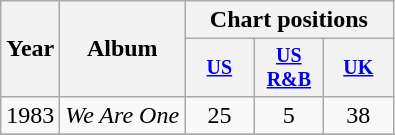<table class="wikitable" style="text-align:center;">
<tr>
<th rowspan="2">Year</th>
<th rowspan="2">Album</th>
<th colspan="3">Chart positions</th>
</tr>
<tr style="font-size:smaller;">
<th width="40"><a href='#'>US</a></th>
<th width="40"><a href='#'>US<br>R&B</a></th>
<th width="40"><a href='#'>UK</a></th>
</tr>
<tr>
<td rowspan="1">1983</td>
<td align="left"><em>We Are One</em></td>
<td>25</td>
<td>5</td>
<td>38</td>
</tr>
<tr>
</tr>
</table>
